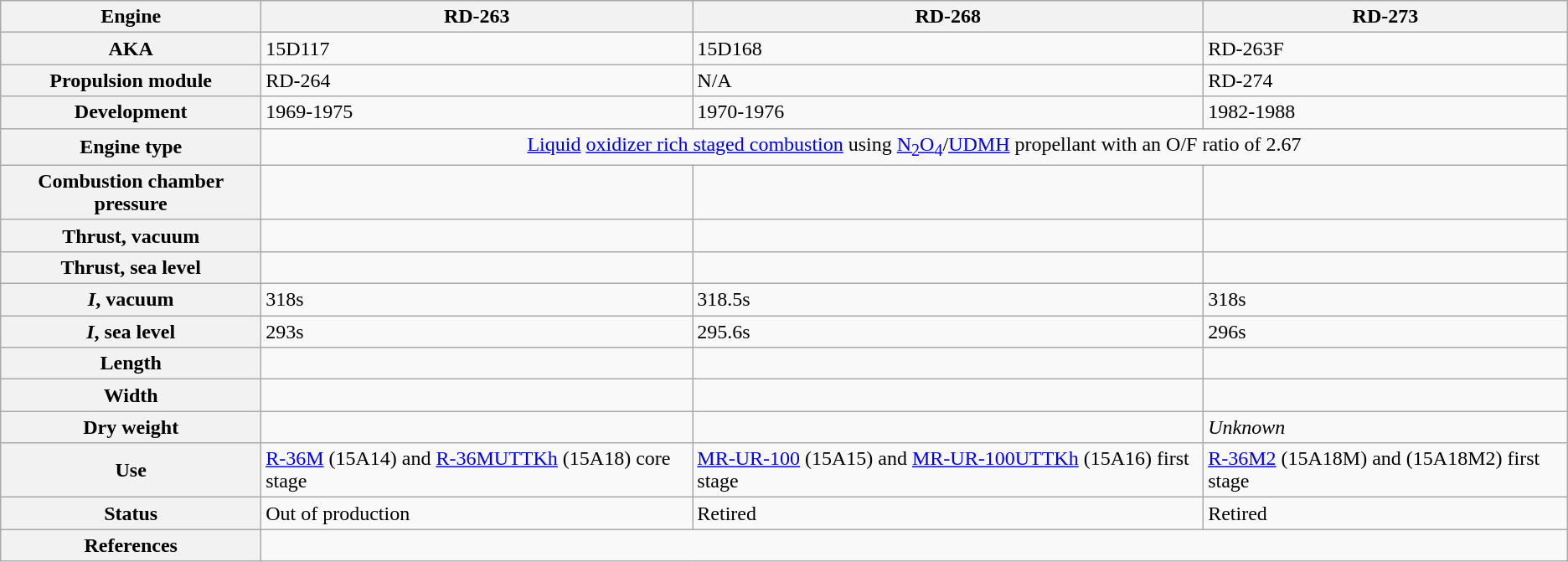<table class="wikitable" style="">
<tr>
<th>Engine</th>
<th>RD-263</th>
<th>RD-268</th>
<th>RD-273</th>
</tr>
<tr>
<th>AKA</th>
<td>15D117</td>
<td>15D168</td>
<td>RD-263F</td>
</tr>
<tr>
<th>Propulsion module</th>
<td>RD-264</td>
<td>N/A</td>
<td>RD-274</td>
</tr>
<tr>
<th>Development</th>
<td>1969-1975</td>
<td>1970-1976</td>
<td>1982-1988</td>
</tr>
<tr>
<th>Engine type</th>
<td colspan="3" style="text-align: center;"><a href='#'>Liquid</a> <a href='#'>oxidizer rich staged combustion</a> using <a href='#'>N<sub>2</sub>O<sub>4</sub></a>/<a href='#'>UDMH</a> propellant with an O/F ratio of 2.67</td>
</tr>
<tr>
<th>Combustion chamber pressure</th>
<td></td>
<td></td>
<td></td>
</tr>
<tr>
<th>Thrust, vacuum</th>
<td></td>
<td></td>
<td></td>
</tr>
<tr>
<th>Thrust, sea level</th>
<td></td>
<td></td>
<td></td>
</tr>
<tr>
<th><em>I</em>, vacuum</th>
<td>318s</td>
<td>318.5s</td>
<td>318s</td>
</tr>
<tr>
<th><em>I</em>, sea level</th>
<td>293s</td>
<td>295.6s</td>
<td>296s</td>
</tr>
<tr>
<th>Length</th>
<td></td>
<td></td>
<td></td>
</tr>
<tr>
<th>Width</th>
<td></td>
<td></td>
<td></td>
</tr>
<tr>
<th>Dry weight</th>
<td></td>
<td></td>
<td><em>Unknown</em></td>
</tr>
<tr>
<th>Use</th>
<td><a href='#'>R-36M</a> (15А14) and <a href='#'>R-36MUTTKh</a> (15A18) core stage</td>
<td><a href='#'>MR-UR-100</a> (15А15) and <a href='#'>MR-UR-100UTTKh</a> (15A16) first stage</td>
<td><a href='#'>R-36M2</a> (15A18M) and (15A18M2) first stage</td>
</tr>
<tr>
<th>Status</th>
<td>Out of production</td>
<td>Retired</td>
<td>Retired</td>
</tr>
<tr>
<th>References</th>
<td colspan="3" style="text-align: center;"></td>
</tr>
</table>
